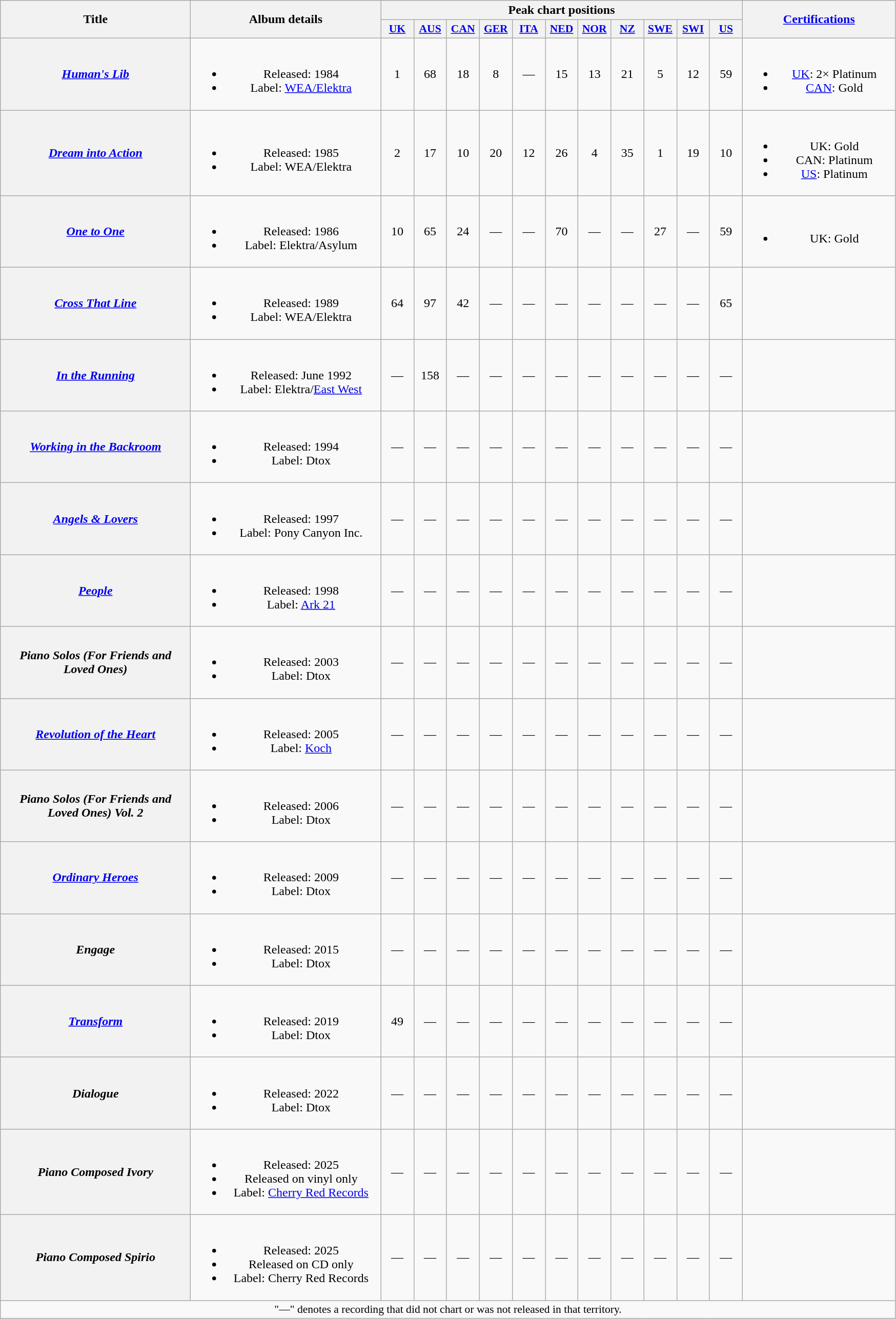<table class="wikitable plainrowheaders" style="text-align:center;">
<tr>
<th scope="col" rowspan="2" style="width:15em;">Title</th>
<th scope="col" rowspan="2" style="width:15em;">Album details</th>
<th scope="col" colspan="11">Peak chart positions</th>
<th scope="col" rowspan="2" style="width:12em;"><a href='#'>Certifications</a></th>
</tr>
<tr>
<th scope="col" style="width:2.5em;font-size:90%;"><a href='#'>UK</a><br></th>
<th scope="col" style="width:2.5em;font-size:90%;"><a href='#'>AUS</a><br></th>
<th scope="col" style="width:2.5em;font-size:90%;"><a href='#'>CAN</a><br></th>
<th scope="col" style="width:2.5em;font-size:90%;"><a href='#'>GER</a><br></th>
<th scope="col" style="width:2.5em;font-size:90%;"><a href='#'>ITA</a><br></th>
<th scope="col" style="width:2.5em;font-size:90%;"><a href='#'>NED</a><br></th>
<th scope="col" style="width:2.5em;font-size:90%;"><a href='#'>NOR</a><br></th>
<th scope="col" style="width:2.5em;font-size:90%;"><a href='#'>NZ</a><br></th>
<th scope="col" style="width:2.5em;font-size:90%;"><a href='#'>SWE</a><br></th>
<th scope="col" style="width:2.5em;font-size:90%;"><a href='#'>SWI</a><br></th>
<th scope="col" style="width:2.5em;font-size:90%;"><a href='#'>US</a><br></th>
</tr>
<tr>
<th scope="row"><em><a href='#'>Human's Lib</a></em></th>
<td><br><ul><li>Released: 1984</li><li>Label: <a href='#'>WEA/Elektra</a></li></ul></td>
<td>1</td>
<td>68</td>
<td>18</td>
<td>8</td>
<td>—</td>
<td>15</td>
<td>13</td>
<td>21</td>
<td>5</td>
<td>12</td>
<td>59</td>
<td><br><ul><li><a href='#'>UK</a>: 2× Platinum</li><li><a href='#'>CAN</a>: Gold</li></ul></td>
</tr>
<tr>
<th scope="row"><em><a href='#'>Dream into Action</a></em></th>
<td><br><ul><li>Released: 1985</li><li>Label: WEA/Elektra</li></ul></td>
<td>2</td>
<td>17</td>
<td>10</td>
<td>20</td>
<td>12</td>
<td>26</td>
<td>4</td>
<td>35</td>
<td>1</td>
<td>19</td>
<td>10</td>
<td><br><ul><li>UK: Gold</li><li>CAN: Platinum</li><li><a href='#'>US</a>: Platinum</li></ul></td>
</tr>
<tr>
<th scope="row"><em><a href='#'>One to One</a></em></th>
<td><br><ul><li>Released: 1986</li><li>Label: Elektra/Asylum</li></ul></td>
<td>10</td>
<td>65</td>
<td>24</td>
<td>—</td>
<td>—</td>
<td>70</td>
<td>—</td>
<td>—</td>
<td>27</td>
<td>—</td>
<td>59</td>
<td><br><ul><li>UK: Gold</li></ul></td>
</tr>
<tr>
<th scope="row"><em><a href='#'>Cross That Line</a></em></th>
<td><br><ul><li>Released: 1989</li><li>Label: WEA/Elektra</li></ul></td>
<td>64</td>
<td>97</td>
<td>42</td>
<td>—</td>
<td>—</td>
<td>—</td>
<td>—</td>
<td>—</td>
<td>—</td>
<td>—</td>
<td>65</td>
<td></td>
</tr>
<tr>
<th scope="row"><em><a href='#'>In the Running</a></em></th>
<td><br><ul><li>Released: June 1992</li><li>Label: Elektra/<a href='#'>East West</a></li></ul></td>
<td>—</td>
<td>158</td>
<td>—</td>
<td>—</td>
<td>—</td>
<td>—</td>
<td>—</td>
<td>—</td>
<td>—</td>
<td>—</td>
<td>—</td>
<td></td>
</tr>
<tr>
<th scope="row"><em><a href='#'>Working in the Backroom</a></em></th>
<td><br><ul><li>Released: 1994</li><li>Label: Dtox</li></ul></td>
<td>—</td>
<td>—</td>
<td>—</td>
<td>—</td>
<td>—</td>
<td>—</td>
<td>—</td>
<td>—</td>
<td>—</td>
<td>—</td>
<td>—</td>
<td></td>
</tr>
<tr>
<th scope="row"><em><a href='#'>Angels & Lovers</a></em></th>
<td><br><ul><li>Released: 1997</li><li>Label: Pony Canyon Inc.</li></ul></td>
<td>—</td>
<td>—</td>
<td>—</td>
<td>—</td>
<td>—</td>
<td>—</td>
<td>—</td>
<td>—</td>
<td>—</td>
<td>—</td>
<td>—</td>
<td></td>
</tr>
<tr>
<th scope="row"><em><a href='#'>People</a></em></th>
<td><br><ul><li>Released: 1998</li><li>Label: <a href='#'>Ark 21</a></li></ul></td>
<td>—</td>
<td>—</td>
<td>—</td>
<td>—</td>
<td>—</td>
<td>—</td>
<td>—</td>
<td>—</td>
<td>—</td>
<td>—</td>
<td>—</td>
<td></td>
</tr>
<tr>
<th scope="row"><em>Piano Solos (For Friends and Loved Ones)</em></th>
<td><br><ul><li>Released: 2003</li><li>Label: Dtox</li></ul></td>
<td>—</td>
<td>—</td>
<td>—</td>
<td>—</td>
<td>—</td>
<td>—</td>
<td>—</td>
<td>—</td>
<td>—</td>
<td>—</td>
<td>—</td>
<td></td>
</tr>
<tr>
<th scope="row"><em><a href='#'>Revolution of the Heart</a></em></th>
<td><br><ul><li>Released: 2005</li><li>Label: <a href='#'>Koch</a></li></ul></td>
<td>—</td>
<td>—</td>
<td>—</td>
<td>—</td>
<td>—</td>
<td>—</td>
<td>—</td>
<td>—</td>
<td>—</td>
<td>—</td>
<td>—</td>
<td></td>
</tr>
<tr>
<th scope="row"><em>Piano Solos (For Friends and Loved Ones) Vol. 2</em></th>
<td><br><ul><li>Released: 2006</li><li>Label: Dtox</li></ul></td>
<td>—</td>
<td>—</td>
<td>—</td>
<td>—</td>
<td>—</td>
<td>—</td>
<td>—</td>
<td>—</td>
<td>—</td>
<td>—</td>
<td>—</td>
<td></td>
</tr>
<tr>
<th scope="row"><em><a href='#'>Ordinary Heroes</a></em></th>
<td><br><ul><li>Released: 2009</li><li>Label: Dtox</li></ul></td>
<td>—</td>
<td>—</td>
<td>—</td>
<td>—</td>
<td>—</td>
<td>—</td>
<td>—</td>
<td>—</td>
<td>—</td>
<td>—</td>
<td>—</td>
<td></td>
</tr>
<tr>
<th scope="row"><em>Engage</em></th>
<td><br><ul><li>Released: 2015</li><li>Label: Dtox</li></ul></td>
<td>—</td>
<td>—</td>
<td>—</td>
<td>—</td>
<td>—</td>
<td>—</td>
<td>—</td>
<td>—</td>
<td>—</td>
<td>—</td>
<td>—</td>
<td></td>
</tr>
<tr>
<th scope="row"><em><a href='#'>Transform</a></em></th>
<td><br><ul><li>Released: 2019</li><li>Label: Dtox</li></ul></td>
<td>49</td>
<td>—</td>
<td>—</td>
<td>—</td>
<td>—</td>
<td>—</td>
<td>—</td>
<td>—</td>
<td>—</td>
<td>—</td>
<td>—</td>
<td></td>
</tr>
<tr>
<th scope="row"><em>Dialogue</em></th>
<td><br><ul><li>Released: 2022</li><li>Label: Dtox</li></ul></td>
<td>—</td>
<td>—</td>
<td>—</td>
<td>—</td>
<td>—</td>
<td>—</td>
<td>—</td>
<td>—</td>
<td>—</td>
<td>—</td>
<td>—</td>
<td></td>
</tr>
<tr>
<th scope="row"><em>Piano Composed Ivory</em></th>
<td><br><ul><li>Released: 2025</li><li>Released on vinyl only</li><li>Label: <a href='#'>Cherry Red Records</a></li></ul></td>
<td>—</td>
<td>—</td>
<td>—</td>
<td>—</td>
<td>—</td>
<td>—</td>
<td>—</td>
<td>—</td>
<td>—</td>
<td>—</td>
<td>—</td>
<td></td>
</tr>
<tr>
<th scope="row"><em>Piano Composed Spirio</em></th>
<td><br><ul><li>Released: 2025</li><li>Released on CD only</li><li>Label: Cherry Red Records</li></ul></td>
<td>—</td>
<td>—</td>
<td>—</td>
<td>—</td>
<td>—</td>
<td>—</td>
<td>—</td>
<td>—</td>
<td>—</td>
<td>—</td>
<td>—</td>
<td></td>
</tr>
<tr>
<td colspan="15" style="font-size:90%">"—" denotes a recording that did not chart or was not released in that territory.</td>
</tr>
</table>
